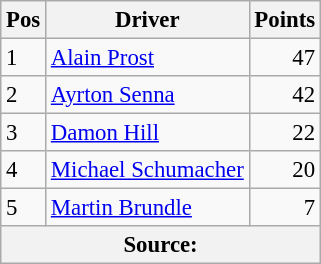<table class="wikitable" style="font-size: 95%;">
<tr>
<th>Pos</th>
<th>Driver</th>
<th>Points</th>
</tr>
<tr>
<td>1</td>
<td> <a href='#'>Alain Prost</a></td>
<td align="right">47</td>
</tr>
<tr>
<td>2</td>
<td> <a href='#'>Ayrton Senna</a></td>
<td align="right">42</td>
</tr>
<tr>
<td>3</td>
<td> <a href='#'>Damon Hill</a></td>
<td align="right">22</td>
</tr>
<tr>
<td>4</td>
<td> <a href='#'>Michael Schumacher</a></td>
<td align="right">20</td>
</tr>
<tr>
<td>5</td>
<td> <a href='#'>Martin Brundle</a></td>
<td align="right">7</td>
</tr>
<tr>
<th colspan=4>Source: </th>
</tr>
</table>
